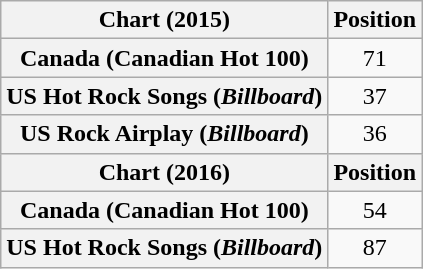<table class="wikitable plainrowheaders" style="text-align:center">
<tr>
<th scope="col">Chart (2015)</th>
<th scope="col">Position</th>
</tr>
<tr>
<th scope="row">Canada (Canadian Hot 100)</th>
<td>71</td>
</tr>
<tr>
<th scope="row">US Hot Rock Songs (<em>Billboard</em>)</th>
<td>37</td>
</tr>
<tr>
<th scope="row">US Rock Airplay (<em>Billboard</em>)</th>
<td>36</td>
</tr>
<tr>
<th scope="col">Chart (2016)</th>
<th scope="col">Position</th>
</tr>
<tr>
<th scope="row">Canada (Canadian Hot 100)</th>
<td>54</td>
</tr>
<tr>
<th scope="row">US Hot Rock Songs (<em>Billboard</em>)</th>
<td>87</td>
</tr>
</table>
